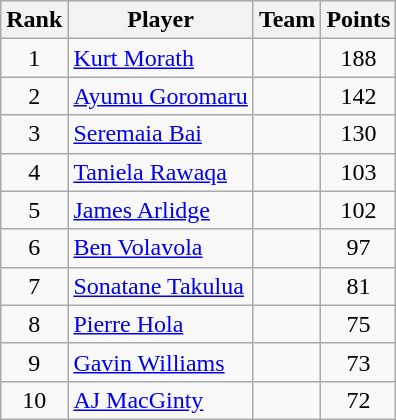<table class="wikitable" style="text-align:left;">
<tr>
<th>Rank</th>
<th>Player</th>
<th>Team</th>
<th>Points</th>
</tr>
<tr>
<td align=center>1</td>
<td><a href='#'>Kurt Morath</a></td>
<td></td>
<td align=center>188</td>
</tr>
<tr>
<td align=center>2</td>
<td><a href='#'>Ayumu Goromaru</a></td>
<td></td>
<td align=center>142</td>
</tr>
<tr>
<td align=center>3</td>
<td><a href='#'>Seremaia Bai</a></td>
<td></td>
<td align=center>130</td>
</tr>
<tr>
<td align=center>4</td>
<td><a href='#'>Taniela Rawaqa</a></td>
<td></td>
<td align=center>103</td>
</tr>
<tr>
<td align=center>5</td>
<td><a href='#'>James Arlidge</a></td>
<td></td>
<td align=center>102</td>
</tr>
<tr>
<td align=center>6</td>
<td><a href='#'>Ben Volavola</a></td>
<td></td>
<td align=center>97</td>
</tr>
<tr>
<td align=center>7</td>
<td><a href='#'>Sonatane Takulua</a></td>
<td></td>
<td align=center>81</td>
</tr>
<tr>
<td align=center>8</td>
<td><a href='#'>Pierre Hola</a></td>
<td></td>
<td align=center>75</td>
</tr>
<tr>
<td align=center>9</td>
<td><a href='#'>Gavin Williams</a></td>
<td></td>
<td align=center>73</td>
</tr>
<tr>
<td align=center>10</td>
<td><a href='#'>AJ MacGinty</a></td>
<td></td>
<td align=center>72</td>
</tr>
</table>
